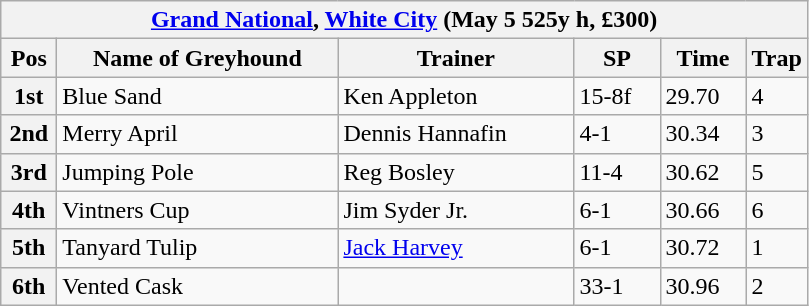<table class="wikitable">
<tr>
<th colspan="6"><a href='#'>Grand National</a>, <a href='#'>White City</a> (May 5 525y h, £300)</th>
</tr>
<tr>
<th width=30>Pos</th>
<th width=180>Name of Greyhound</th>
<th width=150>Trainer</th>
<th width=50>SP</th>
<th width=50>Time</th>
<th width=30>Trap</th>
</tr>
<tr>
<th>1st</th>
<td>Blue Sand</td>
<td>Ken Appleton</td>
<td>15-8f</td>
<td>29.70</td>
<td>4</td>
</tr>
<tr>
<th>2nd</th>
<td>Merry April</td>
<td>Dennis Hannafin</td>
<td>4-1</td>
<td>30.34</td>
<td>3</td>
</tr>
<tr>
<th>3rd</th>
<td>Jumping Pole</td>
<td>Reg Bosley</td>
<td>11-4</td>
<td>30.62</td>
<td>5</td>
</tr>
<tr>
<th>4th</th>
<td>Vintners Cup</td>
<td>Jim Syder Jr.</td>
<td>6-1</td>
<td>30.66</td>
<td>6</td>
</tr>
<tr>
<th>5th</th>
<td>Tanyard Tulip</td>
<td><a href='#'>Jack Harvey</a></td>
<td>6-1</td>
<td>30.72</td>
<td>1</td>
</tr>
<tr>
<th>6th</th>
<td>Vented Cask</td>
<td></td>
<td>33-1</td>
<td>30.96</td>
<td>2</td>
</tr>
</table>
